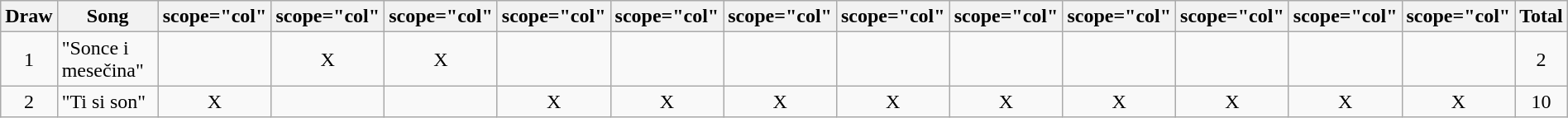<table class="wikitable mw-collapsible collapsible" style="margin: 1em auto 1em auto; text-align:center;">
<tr>
<th>Draw</th>
<th>Song</th>
<th>scope="col" </th>
<th>scope="col" </th>
<th>scope="col" </th>
<th>scope="col" </th>
<th>scope="col" </th>
<th>scope="col" </th>
<th>scope="col" </th>
<th>scope="col" </th>
<th>scope="col" </th>
<th>scope="col" </th>
<th>scope="col" </th>
<th>scope="col" </th>
<th>Total</th>
</tr>
<tr>
<td>1</td>
<td align="left">"Sonce i mesečina"</td>
<td></td>
<td>X</td>
<td>X</td>
<td></td>
<td></td>
<td></td>
<td></td>
<td></td>
<td></td>
<td></td>
<td></td>
<td></td>
<td>2</td>
</tr>
<tr>
<td>2</td>
<td align="left">"Ti si son"</td>
<td>X</td>
<td></td>
<td></td>
<td>X</td>
<td>X</td>
<td>X</td>
<td>X</td>
<td>X</td>
<td>X</td>
<td>X</td>
<td>X</td>
<td>X</td>
<td>10</td>
</tr>
</table>
